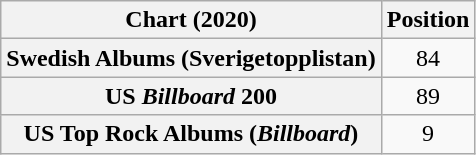<table class="wikitable sortable plainrowheaders" style="text-align:center">
<tr>
<th>Chart (2020)</th>
<th>Position</th>
</tr>
<tr>
<th scope="row">Swedish Albums (Sverigetopplistan)</th>
<td>84</td>
</tr>
<tr>
<th scope="row">US <em>Billboard</em> 200</th>
<td>89</td>
</tr>
<tr>
<th scope="row">US Top Rock Albums (<em>Billboard</em>)</th>
<td>9</td>
</tr>
</table>
